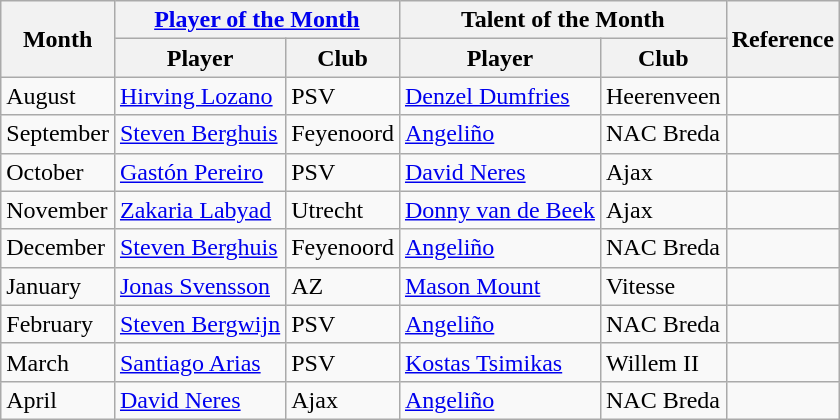<table class="wikitable">
<tr>
<th rowspan="2">Month</th>
<th colspan="2"><a href='#'>Player of the Month</a></th>
<th colspan="2">Talent of the Month</th>
<th rowspan="2">Reference</th>
</tr>
<tr>
<th>Player</th>
<th>Club</th>
<th>Player</th>
<th>Club</th>
</tr>
<tr>
<td>August</td>
<td> <a href='#'>Hirving Lozano</a></td>
<td>PSV</td>
<td> <a href='#'>Denzel Dumfries</a></td>
<td>Heerenveen</td>
<td align=center></td>
</tr>
<tr>
<td>September</td>
<td> <a href='#'>Steven Berghuis</a></td>
<td>Feyenoord</td>
<td> <a href='#'>Angeliño</a></td>
<td>NAC Breda</td>
<td align=center></td>
</tr>
<tr>
<td>October</td>
<td> <a href='#'>Gastón Pereiro</a></td>
<td>PSV</td>
<td> <a href='#'>David Neres</a></td>
<td>Ajax</td>
<td align=center></td>
</tr>
<tr>
<td>November</td>
<td> <a href='#'>Zakaria Labyad</a></td>
<td>Utrecht</td>
<td> <a href='#'>Donny van de Beek</a></td>
<td>Ajax</td>
<td align=center></td>
</tr>
<tr>
<td>December</td>
<td> <a href='#'>Steven Berghuis</a></td>
<td>Feyenoord</td>
<td> <a href='#'>Angeliño</a></td>
<td>NAC Breda</td>
<td align=center></td>
</tr>
<tr>
<td>January</td>
<td> <a href='#'>Jonas Svensson</a></td>
<td>AZ</td>
<td> <a href='#'>Mason Mount</a></td>
<td>Vitesse</td>
<td align=center></td>
</tr>
<tr>
<td>February</td>
<td> <a href='#'>Steven Bergwijn</a></td>
<td>PSV</td>
<td> <a href='#'>Angeliño</a></td>
<td>NAC Breda</td>
<td align=center></td>
</tr>
<tr>
<td>March</td>
<td> <a href='#'>Santiago Arias</a></td>
<td>PSV</td>
<td> <a href='#'>Kostas Tsimikas</a></td>
<td>Willem II</td>
<td align=center></td>
</tr>
<tr>
<td>April</td>
<td> <a href='#'>David Neres</a></td>
<td>Ajax</td>
<td> <a href='#'>Angeliño</a></td>
<td>NAC Breda</td>
<td align=center></td>
</tr>
</table>
